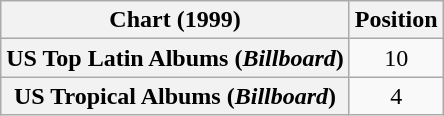<table class="wikitable plainrowheaders sortable" style="text-align:center;">
<tr>
<th scope="col">Chart (1999)</th>
<th scope="col">Position</th>
</tr>
<tr>
<th scope="row">US Top Latin Albums (<em>Billboard</em>)</th>
<td>10</td>
</tr>
<tr>
<th scope="row">US Tropical Albums (<em>Billboard</em>)</th>
<td>4</td>
</tr>
</table>
